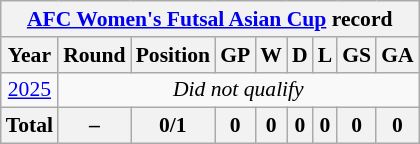<table class="wikitable" style="text-align: center;font-size:90%;">
<tr>
<th colspan=9><a href='#'>AFC Women's Futsal Asian Cup</a> record</th>
</tr>
<tr>
<th>Year</th>
<th>Round</th>
<th>Position</th>
<th>GP</th>
<th>W</th>
<th>D</th>
<th>L</th>
<th>GS</th>
<th>GA</th>
</tr>
<tr>
<td> <a href='#'>2025</a></td>
<td colspan=8><em>Did not qualify</em></td>
</tr>
<tr>
<th><strong>Total</strong></th>
<th>–</th>
<th><strong>0/1</strong></th>
<th><strong>0</strong></th>
<th><strong>0</strong></th>
<th><strong>0</strong></th>
<th><strong>0</strong></th>
<th><strong>0</strong></th>
<th><strong>0</strong></th>
</tr>
</table>
